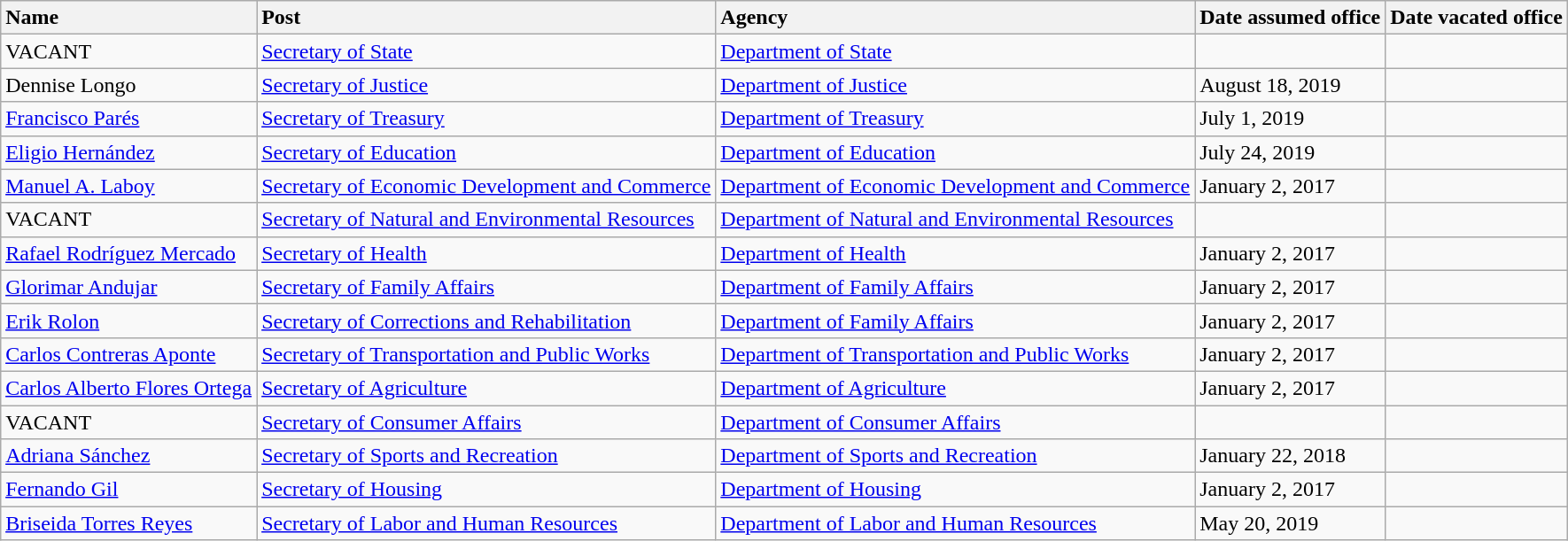<table class="wikitable sortable" style="margin: 0 auto">
<tr>
<th style="text-align: left">Name</th>
<th style="text-align: left">Post</th>
<th style="text-align: left">Agency</th>
<th style="text-align: left">Date assumed office</th>
<th style="text-align: left">Date vacated office</th>
</tr>
<tr>
<td>VACANT</td>
<td><a href='#'>Secretary of State</a></td>
<td><a href='#'>Department of State</a></td>
<td></td>
<td></td>
</tr>
<tr>
<td>Dennise Longo</td>
<td><a href='#'>Secretary of Justice</a></td>
<td><a href='#'>Department of Justice</a></td>
<td>August 18, 2019</td>
<td></td>
</tr>
<tr>
<td><a href='#'>Francisco Parés</a></td>
<td><a href='#'>Secretary of Treasury</a></td>
<td><a href='#'>Department of Treasury</a></td>
<td>July 1, 2019</td>
<td></td>
</tr>
<tr>
<td><a href='#'>Eligio Hernández</a></td>
<td><a href='#'>Secretary of Education</a></td>
<td><a href='#'>Department of Education</a></td>
<td>July 24, 2019</td>
<td></td>
</tr>
<tr>
<td><a href='#'>Manuel A. Laboy</a></td>
<td><a href='#'>Secretary of Economic Development and Commerce</a></td>
<td><a href='#'>Department of Economic Development and Commerce</a></td>
<td>January 2, 2017</td>
<td></td>
</tr>
<tr>
<td>VACANT</td>
<td><a href='#'>Secretary of Natural and Environmental Resources</a></td>
<td><a href='#'>Department of Natural and Environmental Resources</a></td>
<td></td>
<td></td>
</tr>
<tr>
<td><a href='#'>Rafael Rodríguez Mercado</a></td>
<td><a href='#'>Secretary of Health</a></td>
<td><a href='#'>Department of Health</a></td>
<td>January 2, 2017</td>
<td></td>
</tr>
<tr>
<td><a href='#'>Glorimar Andujar</a></td>
<td><a href='#'>Secretary of Family Affairs</a></td>
<td><a href='#'>Department of Family Affairs</a></td>
<td>January 2, 2017</td>
<td></td>
</tr>
<tr>
<td><a href='#'>Erik Rolon</a></td>
<td><a href='#'>Secretary of Corrections and Rehabilitation</a></td>
<td><a href='#'>Department of Family Affairs</a></td>
<td>January 2, 2017</td>
<td></td>
</tr>
<tr>
<td><a href='#'>Carlos Contreras Aponte</a></td>
<td><a href='#'>Secretary of Transportation and Public Works</a></td>
<td><a href='#'>Department of Transportation and Public Works</a></td>
<td>January 2, 2017</td>
<td></td>
</tr>
<tr>
<td><a href='#'>Carlos Alberto Flores Ortega</a></td>
<td><a href='#'>Secretary of Agriculture</a></td>
<td><a href='#'>Department of Agriculture</a></td>
<td>January 2, 2017</td>
<td></td>
</tr>
<tr>
<td>VACANT</td>
<td><a href='#'>Secretary of Consumer Affairs</a></td>
<td><a href='#'>Department of Consumer Affairs</a></td>
<td></td>
<td></td>
</tr>
<tr>
<td><a href='#'>Adriana Sánchez</a></td>
<td><a href='#'>Secretary of Sports and Recreation</a></td>
<td><a href='#'>Department of Sports and Recreation</a></td>
<td>January 22, 2018</td>
<td></td>
</tr>
<tr>
<td><a href='#'>Fernando Gil</a></td>
<td><a href='#'>Secretary of Housing</a></td>
<td><a href='#'>Department of Housing</a></td>
<td>January 2, 2017</td>
<td></td>
</tr>
<tr>
<td><a href='#'>Briseida Torres Reyes</a></td>
<td><a href='#'>Secretary of Labor and Human Resources</a></td>
<td><a href='#'>Department of Labor and Human Resources</a></td>
<td>May 20, 2019</td>
<td></td>
</tr>
</table>
